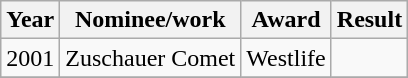<table class="wikitable">
<tr>
<th>Year</th>
<th>Nominee/work</th>
<th>Award</th>
<th>Result</th>
</tr>
<tr>
<td>2001</td>
<td>Zuschauer Comet</td>
<td>Westlife</td>
<td></td>
</tr>
<tr>
</tr>
</table>
